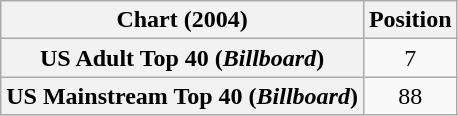<table class="wikitable plainrowheaders" style="text-align:center">
<tr>
<th scope="col">Chart (2004)</th>
<th scope="col">Position</th>
</tr>
<tr>
<th scope="row">US Adult Top 40 (<em>Billboard</em>)</th>
<td>7</td>
</tr>
<tr>
<th scope="row">US Mainstream Top 40 (<em>Billboard</em>)</th>
<td>88</td>
</tr>
</table>
